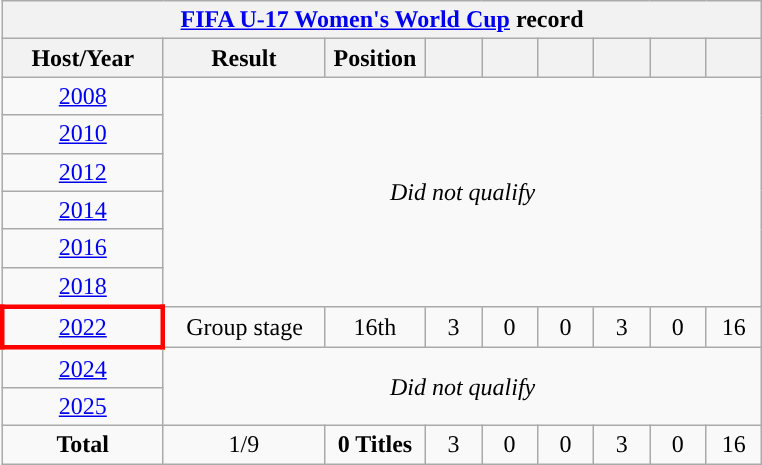<table class="wikitable" style="text-align: center;">
<tr>
<th colspan=9 style="background:color: #0000FF;"><a href='#'>FIFA U-17 Women's World Cup</a> record</th>
</tr>
<tr>
<th style="width:100px;">Host/Year</th>
<th style="width:100px;">Result</th>
<th style="width:60px;">Position</th>
<th style="width:30px;"></th>
<th style="width:30px;"></th>
<th style="width:30px;"></th>
<th style="width:30px;"></th>
<th style="width:30px;"></th>
<th style="width:30px;"></th>
</tr>
<tr>
<td> <a href='#'>2008</a></td>
<td rowspan=6 colspan=8><em>Did not qualify</em></td>
</tr>
<tr>
<td> <a href='#'>2010</a></td>
</tr>
<tr>
<td> <a href='#'>2012</a></td>
</tr>
<tr>
<td> <a href='#'>2014</a></td>
</tr>
<tr>
<td> <a href='#'>2016</a></td>
</tr>
<tr>
<td> <a href='#'>2018</a></td>
</tr>
<tr>
<td style="border: 3px solid red"> <a href='#'>2022</a></td>
<td>Group stage</td>
<td>16th</td>
<td>3</td>
<td>0</td>
<td>0</td>
<td>3</td>
<td>0</td>
<td>16</td>
</tr>
<tr>
<td> <a href='#'>2024</a></td>
<td rowspan=2 colspan=8><em>Did not qualify</em></td>
</tr>
<tr>
<td> <a href='#'>2025</a></td>
</tr>
<tr>
<td><strong>Total</strong></td>
<td>1/9</td>
<td><strong>0 Titles</strong></td>
<td>3</td>
<td>0</td>
<td>0</td>
<td>3</td>
<td>0</td>
<td>16</td>
</tr>
</table>
